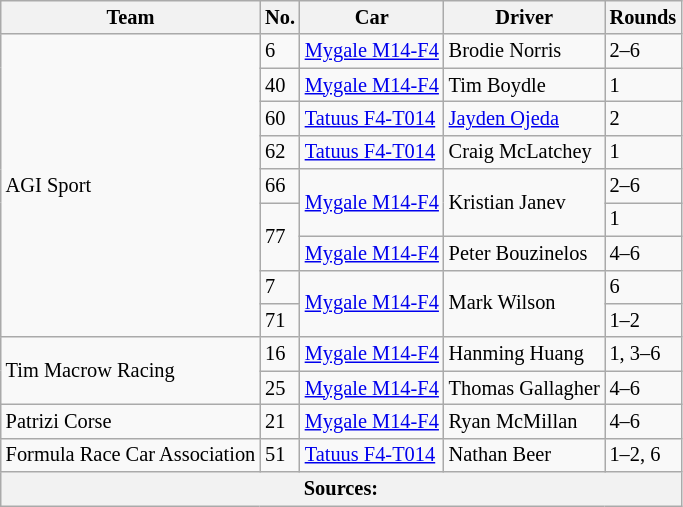<table class="wikitable" style="font-size:85%">
<tr>
<th>Team</th>
<th>No.</th>
<th>Car</th>
<th>Driver</th>
<th>Rounds</th>
</tr>
<tr>
<td rowspan="9">AGI Sport</td>
<td>6</td>
<td><a href='#'>Mygale M14-F4</a></td>
<td> Brodie Norris</td>
<td>2–6</td>
</tr>
<tr>
<td>40</td>
<td nowrap><a href='#'>Mygale M14-F4</a></td>
<td> Tim Boydle</td>
<td>1</td>
</tr>
<tr>
<td>60</td>
<td nowrap=""><a href='#'>Tatuus F4-T014</a></td>
<td> <a href='#'>Jayden Ojeda</a></td>
<td>2</td>
</tr>
<tr>
<td>62</td>
<td><a href='#'>Tatuus F4-T014</a></td>
<td nowrap> Craig McLatchey</td>
<td>1</td>
</tr>
<tr>
<td>66</td>
<td rowspan="2"><a href='#'>Mygale M14-F4</a></td>
<td rowspan="2"> Kristian Janev</td>
<td>2–6</td>
</tr>
<tr>
<td rowspan="2">77</td>
<td>1</td>
</tr>
<tr>
<td><a href='#'>Mygale M14-F4</a></td>
<td> Peter Bouzinelos</td>
<td>4–6</td>
</tr>
<tr>
<td>7</td>
<td rowspan="2"><a href='#'>Mygale M14-F4</a></td>
<td rowspan="2"> Mark Wilson</td>
<td>6</td>
</tr>
<tr>
<td>71</td>
<td>1–2</td>
</tr>
<tr>
<td rowspan="2" nowrap="">Tim Macrow Racing</td>
<td>16</td>
<td><a href='#'>Mygale M14-F4</a></td>
<td> Hanming Huang</td>
<td>1, 3–6</td>
</tr>
<tr>
<td>25</td>
<td><a href='#'>Mygale M14-F4</a></td>
<td> Thomas Gallagher</td>
<td>4–6</td>
</tr>
<tr>
<td>Patrizi Corse</td>
<td>21</td>
<td><a href='#'>Mygale M14-F4</a></td>
<td> Ryan McMillan</td>
<td>4–6</td>
</tr>
<tr>
<td>Formula Race Car Association</td>
<td>51</td>
<td><a href='#'>Tatuus F4-T014</a></td>
<td> Nathan Beer</td>
<td>1–2, 6</td>
</tr>
<tr>
<th colspan="5">Sources:</th>
</tr>
</table>
